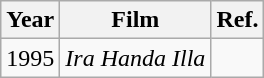<table class="wikitable">
<tr>
<th>Year</th>
<th>Film</th>
<th>Ref.</th>
</tr>
<tr>
<td>1995</td>
<td><em>Ira Handa Illa</em></td>
<td></td>
</tr>
</table>
